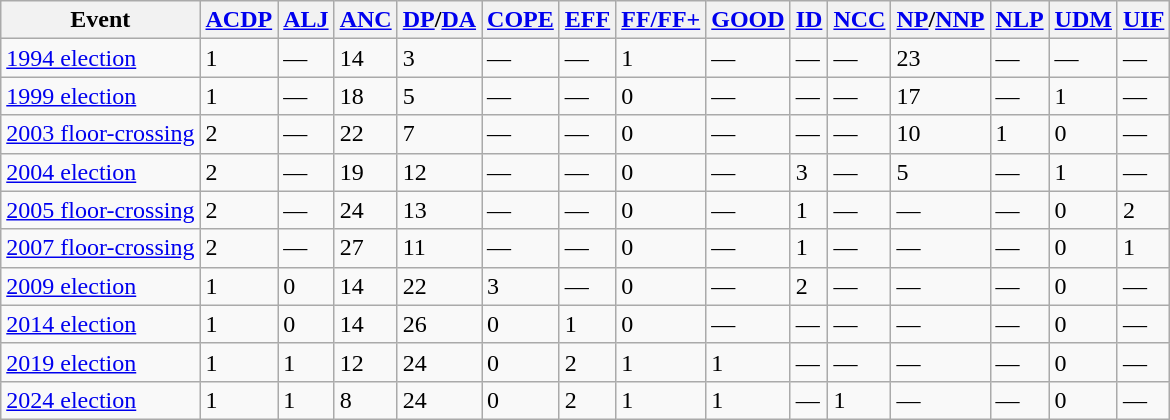<table class="wikitable">
<tr>
<th>Event</th>
<th><a href='#'>ACDP</a></th>
<th><a href='#'>ALJ</a></th>
<th><a href='#'>ANC</a></th>
<th><a href='#'>DP</a>/<a href='#'>DA</a></th>
<th><a href='#'>COPE</a></th>
<th><a href='#'>EFF</a></th>
<th><a href='#'>FF/FF+</a></th>
<th><a href='#'>GOOD</a></th>
<th><a href='#'>ID</a></th>
<th><a href='#'>NCC</a></th>
<th><a href='#'>NP</a>/<a href='#'>NNP</a></th>
<th><a href='#'>NLP</a></th>
<th><a href='#'>UDM</a></th>
<th><a href='#'>UIF</a></th>
</tr>
<tr>
<td><a href='#'>1994 election</a></td>
<td>1</td>
<td>—</td>
<td>14</td>
<td>3</td>
<td>—</td>
<td>—</td>
<td>1</td>
<td>—</td>
<td>—</td>
<td>—</td>
<td>23</td>
<td>—</td>
<td>—</td>
<td>—</td>
</tr>
<tr>
<td><a href='#'>1999 election</a></td>
<td>1</td>
<td>—</td>
<td>18</td>
<td>5</td>
<td>—</td>
<td>—</td>
<td>0</td>
<td>—</td>
<td>—</td>
<td>—</td>
<td>17</td>
<td>—</td>
<td>1</td>
<td>—</td>
</tr>
<tr>
<td><a href='#'>2003 floor-crossing</a></td>
<td>2</td>
<td>—</td>
<td>22</td>
<td>7</td>
<td>—</td>
<td>—</td>
<td>0</td>
<td>—</td>
<td>—</td>
<td>—</td>
<td>10</td>
<td>1</td>
<td>0</td>
<td>—</td>
</tr>
<tr>
<td><a href='#'>2004 election</a></td>
<td>2</td>
<td>—</td>
<td>19</td>
<td>12</td>
<td>—</td>
<td>—</td>
<td>0</td>
<td>—</td>
<td>3</td>
<td>—</td>
<td>5</td>
<td>—</td>
<td>1</td>
<td>—</td>
</tr>
<tr>
<td><a href='#'>2005 floor-crossing</a></td>
<td>2</td>
<td>—</td>
<td>24</td>
<td>13</td>
<td>—</td>
<td>—</td>
<td>0</td>
<td>—</td>
<td>1</td>
<td>—</td>
<td>—</td>
<td>—</td>
<td>0</td>
<td>2</td>
</tr>
<tr>
<td><a href='#'>2007 floor-crossing</a></td>
<td>2</td>
<td>—</td>
<td>27</td>
<td>11</td>
<td>—</td>
<td>—</td>
<td>0</td>
<td>—</td>
<td>1</td>
<td>—</td>
<td>—</td>
<td>—</td>
<td>0</td>
<td>1</td>
</tr>
<tr>
<td><a href='#'>2009 election</a></td>
<td>1</td>
<td>0</td>
<td>14</td>
<td>22</td>
<td>3</td>
<td>—</td>
<td>0</td>
<td>—</td>
<td>2</td>
<td>—</td>
<td>—</td>
<td>—</td>
<td>0</td>
<td>—</td>
</tr>
<tr>
<td><a href='#'>2014 election</a></td>
<td>1</td>
<td>0</td>
<td>14</td>
<td>26</td>
<td>0</td>
<td>1</td>
<td>0</td>
<td>—</td>
<td>—</td>
<td>—</td>
<td>—</td>
<td>—</td>
<td>0</td>
<td>—</td>
</tr>
<tr>
<td><a href='#'>2019 election</a></td>
<td>1</td>
<td>1</td>
<td>12</td>
<td>24</td>
<td>0</td>
<td>2</td>
<td>1</td>
<td>1</td>
<td>—</td>
<td>—</td>
<td>—</td>
<td>—</td>
<td>0</td>
<td>—</td>
</tr>
<tr>
<td><a href='#'>2024 election</a></td>
<td>1</td>
<td>1</td>
<td>8</td>
<td>24</td>
<td>0</td>
<td>2</td>
<td>1</td>
<td>1</td>
<td>—</td>
<td>1</td>
<td>—</td>
<td>—</td>
<td>0</td>
<td>—</td>
</tr>
</table>
